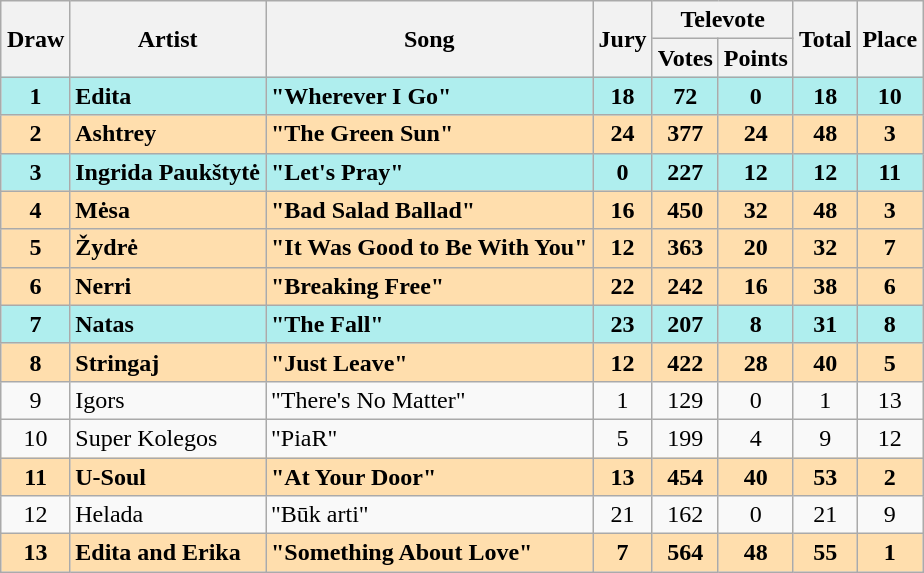<table class="sortable wikitable" style="margin: 1em auto 1em auto; text-align:center;">
<tr>
<th rowspan="2">Draw</th>
<th rowspan="2">Artist</th>
<th rowspan="2">Song</th>
<th rowspan="2">Jury</th>
<th colspan="2">Televote</th>
<th rowspan="2">Total</th>
<th rowspan="2">Place</th>
</tr>
<tr>
<th>Votes</th>
<th>Points</th>
</tr>
<tr style="font-weight:bold; background:paleturquoise;">
<td>1</td>
<td align="left">Edita</td>
<td align="left">"Wherever I Go"</td>
<td>18</td>
<td>72</td>
<td>0</td>
<td>18</td>
<td>10</td>
</tr>
<tr style="font-weight:bold; background:navajowhite;">
<td>2</td>
<td align="left">Ashtrey</td>
<td align="left">"The Green Sun"</td>
<td>24</td>
<td>377</td>
<td>24</td>
<td>48</td>
<td>3</td>
</tr>
<tr style="font-weight:bold; background:paleturquoise;">
<td>3</td>
<td align="left">Ingrida Paukštytė</td>
<td align="left">"Let's Pray"</td>
<td>0</td>
<td>227</td>
<td>12</td>
<td>12</td>
<td>11</td>
</tr>
<tr style="font-weight:bold; background:navajowhite;">
<td>4</td>
<td align="left">Mėsa</td>
<td align="left">"Bad Salad Ballad"</td>
<td>16</td>
<td>450</td>
<td>32</td>
<td>48</td>
<td>3</td>
</tr>
<tr style="font-weight:bold; background:navajowhite;">
<td>5</td>
<td align="left">Žydrė</td>
<td align="left">"It Was Good to Be With You"</td>
<td>12</td>
<td>363</td>
<td>20</td>
<td>32</td>
<td>7</td>
</tr>
<tr style="font-weight:bold; background:navajowhite;">
<td>6</td>
<td align="left">Nerri</td>
<td align="left">"Breaking Free"</td>
<td>22</td>
<td>242</td>
<td>16</td>
<td>38</td>
<td>6</td>
</tr>
<tr style="font-weight:bold; background:paleturquoise;">
<td>7</td>
<td align="left">Natas</td>
<td align="left">"The Fall"</td>
<td>23</td>
<td>207</td>
<td>8</td>
<td>31</td>
<td>8</td>
</tr>
<tr style="font-weight:bold; background:navajowhite;">
<td>8</td>
<td align="left">Stringaj</td>
<td align="left">"Just Leave"</td>
<td>12</td>
<td>422</td>
<td>28</td>
<td>40</td>
<td>5</td>
</tr>
<tr>
<td>9</td>
<td align="left">Igors</td>
<td align="left">"There's No Matter"</td>
<td>1</td>
<td>129</td>
<td>0</td>
<td>1</td>
<td>13</td>
</tr>
<tr>
<td>10</td>
<td align="left">Super Kolegos</td>
<td align="left">"PiaR"</td>
<td>5</td>
<td>199</td>
<td>4</td>
<td>9</td>
<td>12</td>
</tr>
<tr style="font-weight:bold; background:navajowhite;">
<td>11</td>
<td align="left">U-Soul</td>
<td align="left">"At Your Door"</td>
<td>13</td>
<td>454</td>
<td>40</td>
<td>53</td>
<td>2</td>
</tr>
<tr>
<td>12</td>
<td align="left">Helada</td>
<td align="left">"Būk arti"</td>
<td>21</td>
<td>162</td>
<td>0</td>
<td>21</td>
<td>9</td>
</tr>
<tr style="font-weight:bold; background:navajowhite;">
<td>13</td>
<td align="left">Edita and Erika</td>
<td align="left">"Something About Love"</td>
<td>7</td>
<td>564</td>
<td>48</td>
<td>55</td>
<td>1</td>
</tr>
</table>
